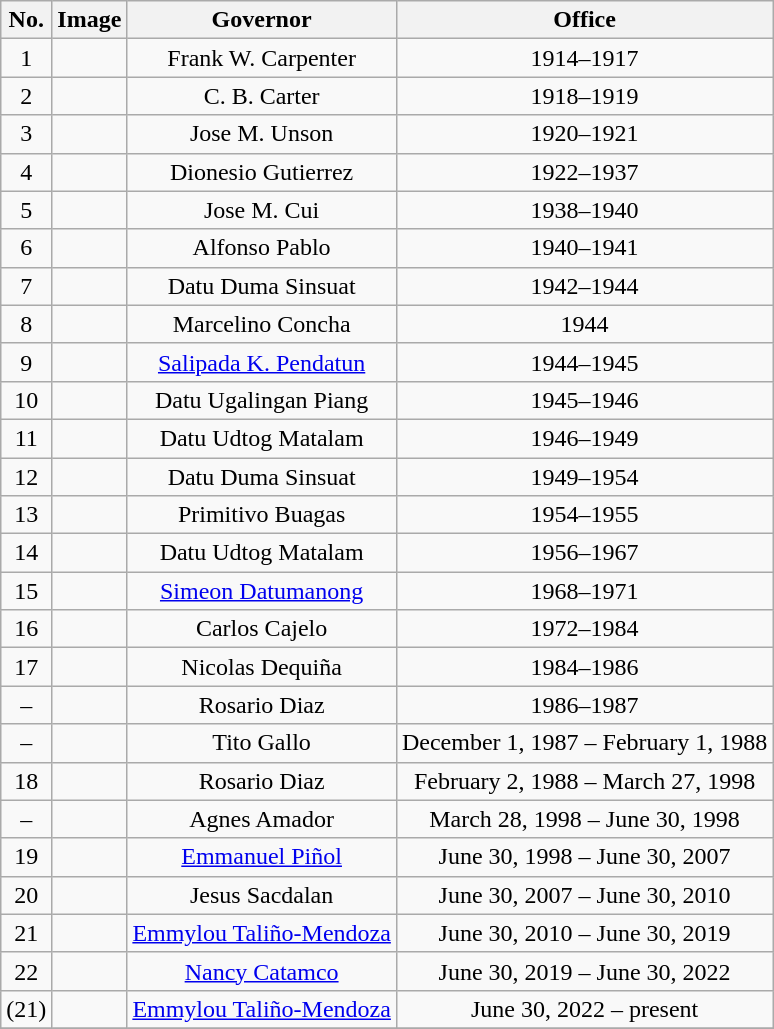<table class="wikitable" style="text-align:center;">
<tr>
<th>No.</th>
<th>Image</th>
<th>Governor</th>
<th>Office</th>
</tr>
<tr>
<td>1</td>
<td></td>
<td>Frank W. Carpenter</td>
<td>1914–1917</td>
</tr>
<tr>
<td>2</td>
<td></td>
<td>C. B. Carter</td>
<td>1918–1919</td>
</tr>
<tr>
<td>3</td>
<td></td>
<td>Jose M. Unson</td>
<td>1920–1921</td>
</tr>
<tr>
<td>4</td>
<td></td>
<td>Dionesio Gutierrez</td>
<td>1922–1937</td>
</tr>
<tr>
<td>5</td>
<td></td>
<td>Jose M. Cui</td>
<td>1938–1940</td>
</tr>
<tr>
<td>6</td>
<td></td>
<td>Alfonso Pablo</td>
<td>1940–1941</td>
</tr>
<tr>
<td>7</td>
<td></td>
<td>Datu Duma Sinsuat</td>
<td>1942–1944</td>
</tr>
<tr>
<td>8</td>
<td></td>
<td>Marcelino Concha</td>
<td>1944</td>
</tr>
<tr>
<td>9</td>
<td></td>
<td><a href='#'>Salipada K. Pendatun</a></td>
<td>1944–1945</td>
</tr>
<tr>
<td>10</td>
<td></td>
<td>Datu Ugalingan Piang</td>
<td>1945–1946</td>
</tr>
<tr>
<td>11</td>
<td></td>
<td>Datu Udtog Matalam</td>
<td>1946–1949</td>
</tr>
<tr>
<td>12</td>
<td></td>
<td>Datu Duma Sinsuat</td>
<td>1949–1954</td>
</tr>
<tr>
<td>13</td>
<td></td>
<td>Primitivo Buagas</td>
<td>1954–1955</td>
</tr>
<tr>
<td>14</td>
<td></td>
<td>Datu Udtog Matalam</td>
<td>1956–1967</td>
</tr>
<tr>
<td>15</td>
<td></td>
<td><a href='#'>Simeon Datumanong</a></td>
<td>1968–1971</td>
</tr>
<tr>
<td>16</td>
<td></td>
<td>Carlos Cajelo</td>
<td>1972–1984</td>
</tr>
<tr>
<td>17</td>
<td></td>
<td>Nicolas Dequiña</td>
<td>1984–1986</td>
</tr>
<tr>
<td>–</td>
<td></td>
<td>Rosario Diaz</td>
<td>1986–1987</td>
</tr>
<tr>
<td>–</td>
<td></td>
<td>Tito Gallo</td>
<td>December 1, 1987 – February 1, 1988</td>
</tr>
<tr>
<td>18</td>
<td></td>
<td>Rosario Diaz</td>
<td>February 2, 1988 – March 27, 1998</td>
</tr>
<tr>
<td>–</td>
<td></td>
<td>Agnes Amador</td>
<td>March 28, 1998 – June 30, 1998</td>
</tr>
<tr>
<td>19</td>
<td></td>
<td><a href='#'>Emmanuel Piñol</a></td>
<td>June 30, 1998 – June 30, 2007</td>
</tr>
<tr>
<td>20</td>
<td></td>
<td>Jesus Sacdalan</td>
<td>June 30, 2007 – June 30, 2010</td>
</tr>
<tr>
<td>21</td>
<td></td>
<td><a href='#'>Emmylou Taliño-Mendoza</a></td>
<td>June 30, 2010 – June 30, 2019</td>
</tr>
<tr>
<td>22</td>
<td></td>
<td><a href='#'>Nancy Catamco</a></td>
<td>June 30, 2019 – June 30, 2022</td>
</tr>
<tr>
<td>(21)</td>
<td></td>
<td><a href='#'>Emmylou Taliño-Mendoza</a></td>
<td>June 30, 2022 – present</td>
</tr>
<tr>
</tr>
</table>
